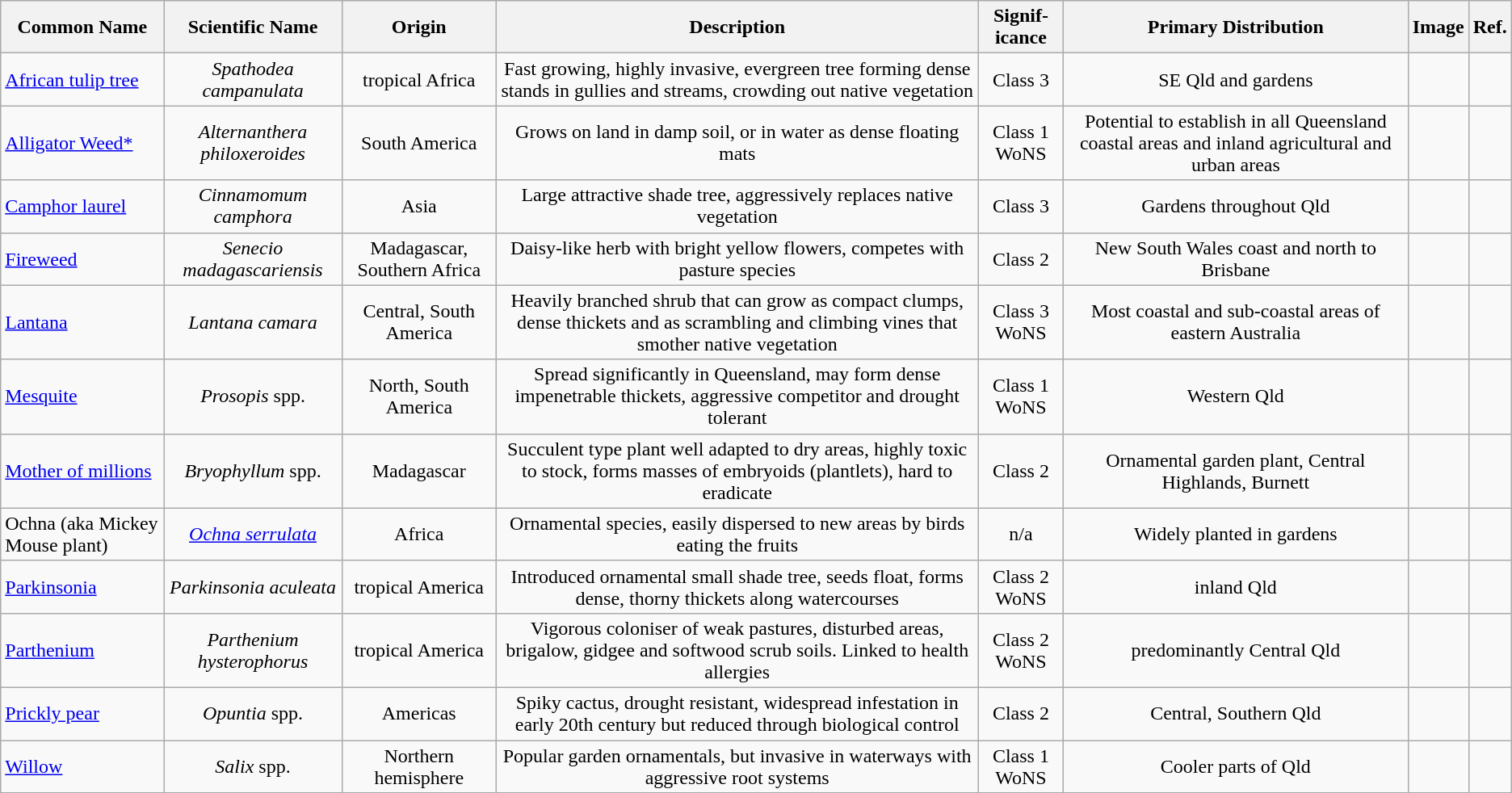<table class="wikitable">
<tr>
<th>Common Name</th>
<th>Scientific Name</th>
<th>Origin</th>
<th>Description</th>
<th>Signif- icance</th>
<th>Primary Distribution</th>
<th>Image</th>
<th>Ref.</th>
</tr>
<tr>
<td><a href='#'>African tulip tree</a></td>
<td align=center><em>Spathodea campanulata</em></td>
<td align=center>tropical Africa</td>
<td align=center>Fast growing, highly invasive, evergreen tree forming dense stands in gullies and streams, crowding out native vegetation</td>
<td align=center>Class 3</td>
<td align=center>SE Qld and gardens</td>
<td align=center></td>
<td align=center></td>
</tr>
<tr>
<td><a href='#'>Alligator Weed*</a></td>
<td align=center><em>Alternanthera philoxeroides</em></td>
<td align=center>South America</td>
<td align=center>Grows on land in damp soil, or in water as dense floating mats</td>
<td align=center>Class 1 WoNS</td>
<td align=center>Potential to establish in all Queensland coastal areas and inland agricultural and urban areas</td>
<td align=center></td>
<td align=center></td>
</tr>
<tr>
<td><a href='#'>Camphor laurel</a></td>
<td align=center><em>Cinnamomum camphora</em></td>
<td align=center>Asia</td>
<td align=center>Large attractive shade tree, aggressively replaces native vegetation</td>
<td align=center>Class 3</td>
<td align=center>Gardens throughout Qld</td>
<td align=center></td>
<td align=center></td>
</tr>
<tr>
<td><a href='#'>Fireweed</a></td>
<td align=center><em>Senecio madagascariensis</em></td>
<td align=center>Madagascar, Southern Africa</td>
<td align=center>Daisy-like herb with bright yellow flowers, competes with pasture species</td>
<td align=center>Class 2</td>
<td align=center>New South Wales coast and north to Brisbane</td>
<td align=center></td>
<td align=center></td>
</tr>
<tr>
<td><a href='#'>Lantana</a></td>
<td align=center><em>Lantana camara</em></td>
<td align=center>Central, South America</td>
<td align=center>Heavily branched shrub that can grow as compact clumps, dense thickets and as scrambling and climbing vines that smother native vegetation</td>
<td align=center>Class 3 WoNS</td>
<td align=center>Most coastal and sub-coastal areas of eastern Australia</td>
<td align=center></td>
<td align=center></td>
</tr>
<tr>
<td><a href='#'>Mesquite</a></td>
<td align=center><em>Prosopis</em> spp.</td>
<td align=center>North, South America</td>
<td align=center>Spread significantly in Queensland, may form dense impenetrable thickets, aggressive competitor and drought tolerant</td>
<td align=center>Class 1 WoNS</td>
<td align=center>Western Qld</td>
<td align=center></td>
<td align=center></td>
</tr>
<tr>
<td><a href='#'>Mother of millions</a></td>
<td align=center><em>Bryophyllum</em> spp.</td>
<td align=center>Madagascar</td>
<td align=center>Succulent type plant well adapted to dry areas, highly toxic to stock, forms masses of embryoids (plantlets), hard to eradicate</td>
<td align=center>Class 2</td>
<td align=center>Ornamental garden plant, Central Highlands, Burnett</td>
<td align=center></td>
<td align=center></td>
</tr>
<tr>
<td>Ochna (aka Mickey Mouse plant)</td>
<td align=center><em><a href='#'>Ochna serrulata</a></em></td>
<td align=center>Africa</td>
<td align=center>Ornamental species, easily dispersed to new areas by birds eating the fruits</td>
<td align=center>n/a</td>
<td align=center>Widely planted in gardens</td>
<td align=center></td>
<td align=center></td>
</tr>
<tr>
<td><a href='#'>Parkinsonia</a></td>
<td align=center><em>Parkinsonia aculeata</em></td>
<td align=center>tropical America</td>
<td align=center>Introduced ornamental small shade tree, seeds float, forms dense, thorny thickets along watercourses</td>
<td align=center>Class 2 WoNS</td>
<td align=center>inland Qld</td>
<td align=center></td>
<td align=center></td>
</tr>
<tr>
<td><a href='#'>Parthenium</a></td>
<td align=center><em>Parthenium hysterophorus</em></td>
<td align=center>tropical America</td>
<td align=center>Vigorous coloniser of weak pastures, disturbed areas, brigalow, gidgee and softwood scrub soils. Linked to health allergies</td>
<td align=center>Class 2 WoNS</td>
<td align=center>predominantly Central Qld</td>
<td align=center></td>
<td align=center></td>
</tr>
<tr>
<td><a href='#'>Prickly pear</a></td>
<td align=center><em>Opuntia</em> spp.</td>
<td align=center>Americas</td>
<td align=center>Spiky cactus, drought resistant, widespread infestation in early 20th century but reduced through biological control</td>
<td align=center>Class 2</td>
<td align=center>Central, Southern Qld</td>
<td align=center></td>
<td align=center></td>
</tr>
<tr>
<td><a href='#'>Willow</a></td>
<td align=center><em>Salix</em> spp.</td>
<td align=center>Northern hemisphere</td>
<td align=center>Popular garden ornamentals, but invasive in waterways with aggressive root systems</td>
<td align=center>Class 1 WoNS</td>
<td align=center>Cooler parts of Qld</td>
<td align=center></td>
<td align=center></td>
</tr>
</table>
